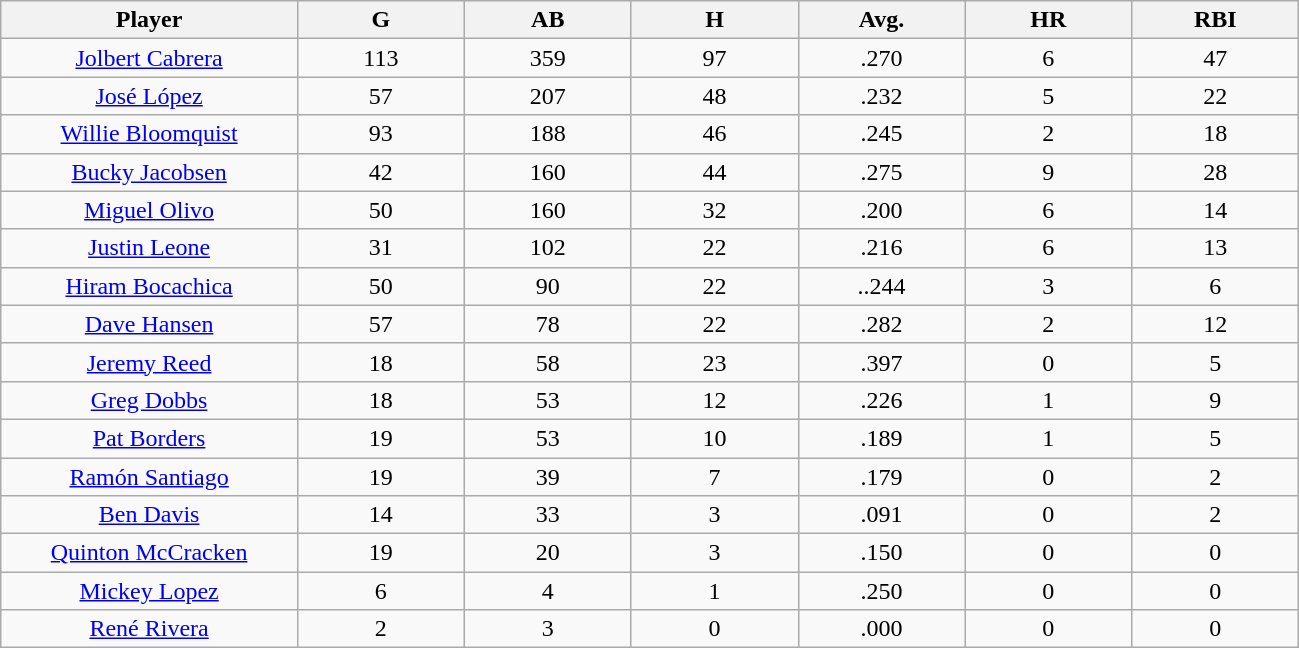<table class="wikitable sortable">
<tr>
<th bgcolor="#DDDDFF" width="16%">Player</th>
<th bgcolor="#DDDDFF" width="9%">G</th>
<th bgcolor="#DDDDFF" width="9%">AB</th>
<th bgcolor="#DDDDFF" width="9%">H</th>
<th bgcolor="#DDDDFF" width="9%">Avg.</th>
<th bgcolor="#DDDDFF" width="9%">HR</th>
<th bgcolor="#DDDDFF" width="9%">RBI</th>
</tr>
<tr align=center>
<td><a href='#'>Jolbert Cabrera</a></td>
<td>113</td>
<td>359</td>
<td>97</td>
<td>.270</td>
<td>6</td>
<td>47</td>
</tr>
<tr align=center>
<td><a href='#'>José López</a></td>
<td>57</td>
<td>207</td>
<td>48</td>
<td>.232</td>
<td>5</td>
<td>22</td>
</tr>
<tr align=center>
<td><a href='#'>Willie Bloomquist</a></td>
<td>93</td>
<td>188</td>
<td>46</td>
<td>.245</td>
<td>2</td>
<td>18</td>
</tr>
<tr align=center>
<td><a href='#'>Bucky Jacobsen</a></td>
<td>42</td>
<td>160</td>
<td>44</td>
<td>.275</td>
<td>9</td>
<td>28</td>
</tr>
<tr align=center>
<td><a href='#'>Miguel Olivo</a></td>
<td>50</td>
<td>160</td>
<td>32</td>
<td>.200</td>
<td>6</td>
<td>14</td>
</tr>
<tr align=center>
<td><a href='#'>Justin Leone</a></td>
<td>31</td>
<td>102</td>
<td>22</td>
<td>.216</td>
<td>6</td>
<td>13</td>
</tr>
<tr align=center>
<td><a href='#'>Hiram Bocachica</a></td>
<td>50</td>
<td>90</td>
<td>22</td>
<td>..244</td>
<td>3</td>
<td>6</td>
</tr>
<tr align=center>
<td><a href='#'>Dave Hansen</a></td>
<td>57</td>
<td>78</td>
<td>22</td>
<td>.282</td>
<td>2</td>
<td>12</td>
</tr>
<tr align=center>
<td><a href='#'>Jeremy Reed</a></td>
<td>18</td>
<td>58</td>
<td>23</td>
<td>.397</td>
<td>0</td>
<td>5</td>
</tr>
<tr align=center>
<td><a href='#'>Greg Dobbs</a></td>
<td>18</td>
<td>53</td>
<td>12</td>
<td>.226</td>
<td>1</td>
<td>9</td>
</tr>
<tr align=center>
<td><a href='#'>Pat Borders</a></td>
<td>19</td>
<td>53</td>
<td>10</td>
<td>.189</td>
<td>1</td>
<td>5</td>
</tr>
<tr align=center>
<td><a href='#'>Ramón Santiago</a></td>
<td>19</td>
<td>39</td>
<td>7</td>
<td>.179</td>
<td>0</td>
<td>2</td>
</tr>
<tr align=center>
<td><a href='#'>Ben Davis</a></td>
<td>14</td>
<td>33</td>
<td>3</td>
<td>.091</td>
<td>0</td>
<td>2</td>
</tr>
<tr align=center>
<td><a href='#'>Quinton McCracken</a></td>
<td>19</td>
<td>20</td>
<td>3</td>
<td>.150</td>
<td>0</td>
<td>0</td>
</tr>
<tr align=center>
<td><a href='#'>Mickey Lopez</a></td>
<td>6</td>
<td>4</td>
<td>1</td>
<td>.250</td>
<td>0</td>
<td>0</td>
</tr>
<tr align=center>
<td><a href='#'>René Rivera</a></td>
<td>2</td>
<td>3</td>
<td>0</td>
<td>.000</td>
<td>0</td>
<td>0</td>
</tr>
</table>
